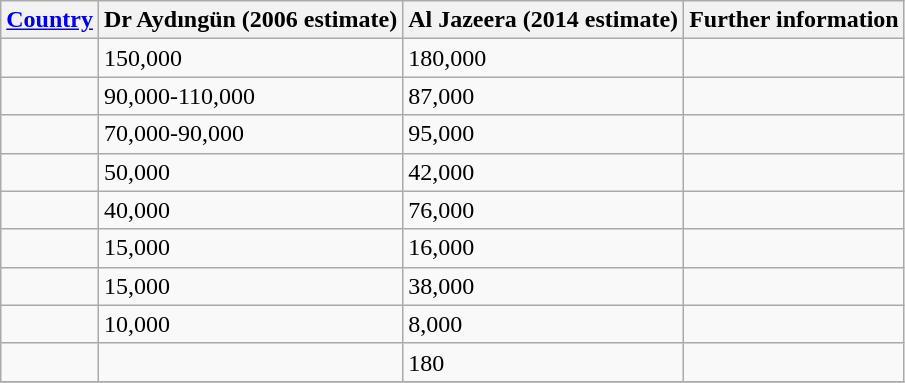<table class="wikitable sortable">
<tr>
<th><a href='#'>Country</a></th>
<th>Dr Aydıngün (2006 estimate)</th>
<th>Al Jazeera (2014 estimate)</th>
<th>Further information</th>
</tr>
<tr>
<td></td>
<td>150,000</td>
<td>180,000</td>
<td></td>
</tr>
<tr>
<td></td>
<td>90,000-110,000</td>
<td>87,000</td>
<td></td>
</tr>
<tr>
<td></td>
<td>70,000-90,000</td>
<td>95,000</td>
<td></td>
</tr>
<tr>
<td></td>
<td>50,000</td>
<td>42,000</td>
<td></td>
</tr>
<tr>
<td></td>
<td>40,000</td>
<td>76,000</td>
<td></td>
</tr>
<tr>
<td></td>
<td>15,000</td>
<td>16,000</td>
<td></td>
</tr>
<tr>
<td></td>
<td>15,000</td>
<td>38,000</td>
<td></td>
</tr>
<tr>
<td></td>
<td>10,000</td>
<td>8,000</td>
<td></td>
</tr>
<tr>
<td></td>
<td></td>
<td>180</td>
<td></td>
</tr>
<tr>
</tr>
</table>
